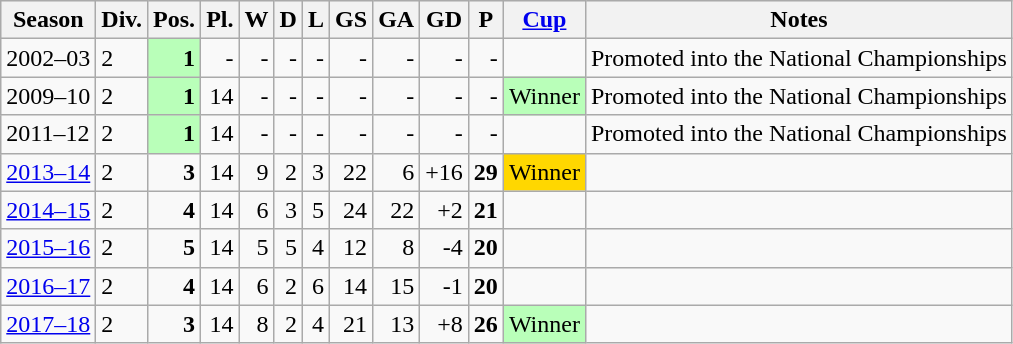<table class="wikitable">
<tr style="background:#efefef;">
<th>Season</th>
<th>Div.</th>
<th>Pos.</th>
<th>Pl.</th>
<th>W</th>
<th>D</th>
<th>L</th>
<th>GS</th>
<th>GA</th>
<th>GD</th>
<th>P</th>
<th><a href='#'>Cup</a></th>
<th>Notes</th>
</tr>
<tr>
<td>2002–03</td>
<td>2</td>
<td align=right bgcolor=#B9FFB9><strong>1</strong></td>
<td align=right>-</td>
<td align=right>-</td>
<td align=right>-</td>
<td align=right>-</td>
<td align=right>-</td>
<td align=right>-</td>
<td align=right>-</td>
<td align=right>-</td>
<td></td>
<td>Promoted into the National Championships</td>
</tr>
<tr>
<td>2009–10</td>
<td>2</td>
<td align=right bgcolor=#B9FFB9><strong>1</strong></td>
<td align=right>14</td>
<td align=right>-</td>
<td align=right>-</td>
<td align=right>-</td>
<td align=right>-</td>
<td align=right>-</td>
<td align=right>-</td>
<td align=right>-</td>
<td bgcolor=B9FFB9>Winner</td>
<td>Promoted into the National Championships</td>
</tr>
<tr>
<td>2011–12</td>
<td>2</td>
<td align=right bgcolor=#B9FFB9><strong>1</strong></td>
<td align=right>14</td>
<td align=right>-</td>
<td align=right>-</td>
<td align=right>-</td>
<td align=right>-</td>
<td align=right>-</td>
<td align=right>-</td>
<td align=right>-</td>
<td></td>
<td>Promoted into the National Championships</td>
</tr>
<tr>
<td><a href='#'>2013–14</a></td>
<td>2</td>
<td align=right><strong>3</strong></td>
<td align=right>14</td>
<td align=right>9</td>
<td align=right>2</td>
<td align=right>3</td>
<td align=right>22</td>
<td align=right>6</td>
<td align=right>+16</td>
<td align=right><strong>29</strong></td>
<td bgcolor=gold>Winner</td>
<td></td>
</tr>
<tr>
<td><a href='#'>2014–15</a></td>
<td>2</td>
<td align=right><strong>4</strong></td>
<td align=right>14</td>
<td align=right>6</td>
<td align=right>3</td>
<td align=right>5</td>
<td align=right>24</td>
<td align=right>22</td>
<td align=right>+2</td>
<td align=right><strong>21</strong></td>
<td></td>
<td></td>
</tr>
<tr>
<td><a href='#'>2015–16</a></td>
<td>2</td>
<td align=right bgcolor=><strong>5</strong></td>
<td align=right>14</td>
<td align=right>5</td>
<td align=right>5</td>
<td align=right>4</td>
<td align=right>12</td>
<td align=right>8</td>
<td align=right>-4</td>
<td align=right><strong>20</strong></td>
<td></td>
<td></td>
</tr>
<tr>
<td><a href='#'>2016–17</a></td>
<td>2</td>
<td align=right><strong>4</strong></td>
<td align=right>14</td>
<td align=right>6</td>
<td align=right>2</td>
<td align=right>6</td>
<td align=right>14</td>
<td align=right>15</td>
<td align=right>-1</td>
<td align=right><strong>20</strong></td>
<td></td>
<td></td>
</tr>
<tr>
<td><a href='#'>2017–18</a></td>
<td>2</td>
<td align=right><strong>3</strong></td>
<td align=right>14</td>
<td align=right>8</td>
<td align=right>2</td>
<td align=right>4</td>
<td align=right>21</td>
<td align=right>13</td>
<td align=right>+8</td>
<td align=right><strong>26</strong></td>
<td bgcolor=B9FFB9>Winner</td>
<td></td>
</tr>
</table>
